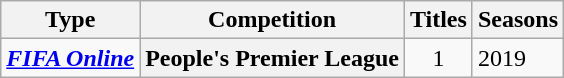<table class="wikitable" style="text-align: center">
<tr>
<th>Type</th>
<th>Competition</th>
<th>Titles</th>
<th>Seasons</th>
</tr>
<tr>
<td><strong><em><a href='#'>FIFA Online</a></em></strong></td>
<th scope=col>People's Premier League</th>
<td align="center">1</td>
<td align="left">2019</td>
</tr>
</table>
